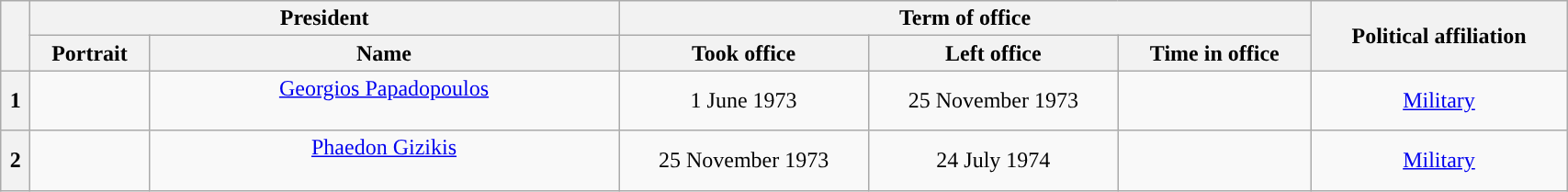<table class="wikitable" style="text-align:center; width:90%">
<tr>
<th rowspan="2"></th>
<th colspan="2">President</th>
<th colspan="3">Term of office</th>
<th rowspan="2">Political affiliation</th>
</tr>
<tr>
<th>Portrait</th>
<th style="width:30%;">Name<br></th>
<th>Took office</th>
<th>Left office</th>
<th>Time in office</th>
</tr>
<tr>
<th style="background:">1</th>
<td></td>
<td> <a href='#'>Georgios Papadopoulos</a><br><br></td>
<td>1 June 1973</td>
<td>25 November 1973<br></td>
<td></td>
<td><a href='#'>Military</a></td>
</tr>
<tr>
<th style="background:">2</th>
<td></td>
<td> <a href='#'>Phaedon Gizikis</a><br><br></td>
<td>25 November 1973</td>
<td>24 July 1974</td>
<td></td>
<td><a href='#'>Military</a></td>
</tr>
</table>
